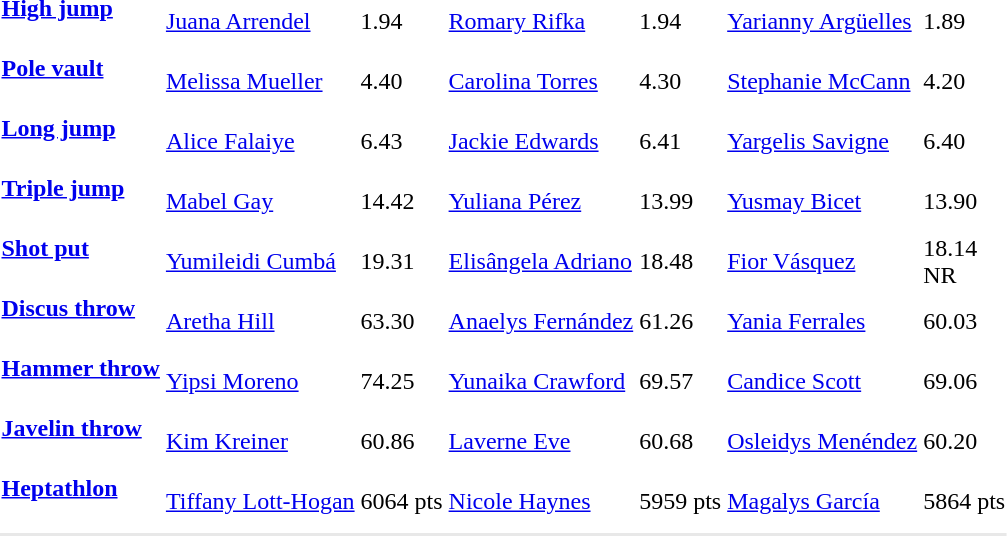<table>
<tr>
<td><strong><a href='#'>High jump</a></strong><br>  </td>
<td><a href='#'>Juana Arrendel</a> <br> </td>
<td>1.94</td>
<td><a href='#'>Romary Rifka</a> <br> </td>
<td>1.94</td>
<td><a href='#'>Yarianny Argüelles</a> <br></td>
<td>1.89</td>
</tr>
<tr>
<td><strong><a href='#'>Pole vault</a></strong><br>  </td>
<td><a href='#'>Melissa Mueller</a> <br> </td>
<td>4.40</td>
<td><a href='#'>Carolina Torres</a> <br> </td>
<td>4.30</td>
<td><a href='#'>Stephanie McCann</a> <br> </td>
<td>4.20</td>
</tr>
<tr>
<td><strong><a href='#'>Long jump</a></strong><br>  </td>
<td><a href='#'>Alice Falaiye</a> <br> </td>
<td>6.43</td>
<td><a href='#'>Jackie Edwards</a> <br> </td>
<td>6.41</td>
<td><a href='#'>Yargelis Savigne</a> <br> </td>
<td>6.40</td>
</tr>
<tr>
<td><strong><a href='#'>Triple jump</a></strong><br>  </td>
<td><a href='#'>Mabel Gay</a> <br> </td>
<td>14.42</td>
<td><a href='#'>Yuliana Pérez</a> <br> </td>
<td>13.99</td>
<td><a href='#'>Yusmay Bicet</a> <br> </td>
<td>13.90</td>
</tr>
<tr>
<td><strong><a href='#'>Shot put</a></strong><br>  </td>
<td><a href='#'>Yumileidi Cumbá</a> <br> </td>
<td>19.31</td>
<td><a href='#'>Elisângela Adriano</a> <br> </td>
<td>18.48</td>
<td><a href='#'>Fior Vásquez</a> <br> </td>
<td>18.14<br>NR</td>
</tr>
<tr>
<td><strong><a href='#'>Discus throw</a></strong><br>  </td>
<td><a href='#'>Aretha Hill</a> <br> </td>
<td>63.30</td>
<td><a href='#'>Anaelys Fernández</a> <br> </td>
<td>61.26</td>
<td><a href='#'>Yania Ferrales</a> <br> </td>
<td>60.03</td>
</tr>
<tr>
<td><strong><a href='#'>Hammer throw</a></strong><br>  </td>
<td><a href='#'>Yipsi Moreno</a> <br> </td>
<td>74.25</td>
<td><a href='#'>Yunaika Crawford</a> <br> </td>
<td>69.57</td>
<td><a href='#'>Candice Scott</a> <br> </td>
<td>69.06</td>
</tr>
<tr>
<td><strong><a href='#'>Javelin throw</a></strong><br>  </td>
<td><a href='#'>Kim Kreiner</a> <br> </td>
<td>60.86</td>
<td><a href='#'>Laverne Eve</a> <br> </td>
<td>60.68</td>
<td><a href='#'>Osleidys Menéndez</a> <br> </td>
<td>60.20</td>
</tr>
<tr>
<td><strong><a href='#'>Heptathlon</a></strong><br>  </td>
<td><a href='#'>Tiffany Lott-Hogan</a> <br> </td>
<td>6064 pts</td>
<td><a href='#'>Nicole Haynes</a> <br> </td>
<td>5959 pts</td>
<td><a href='#'>Magalys García</a> <br> </td>
<td>5864 pts</td>
</tr>
<tr bgcolor= e8e8e8>
<td colspan=7></td>
</tr>
</table>
